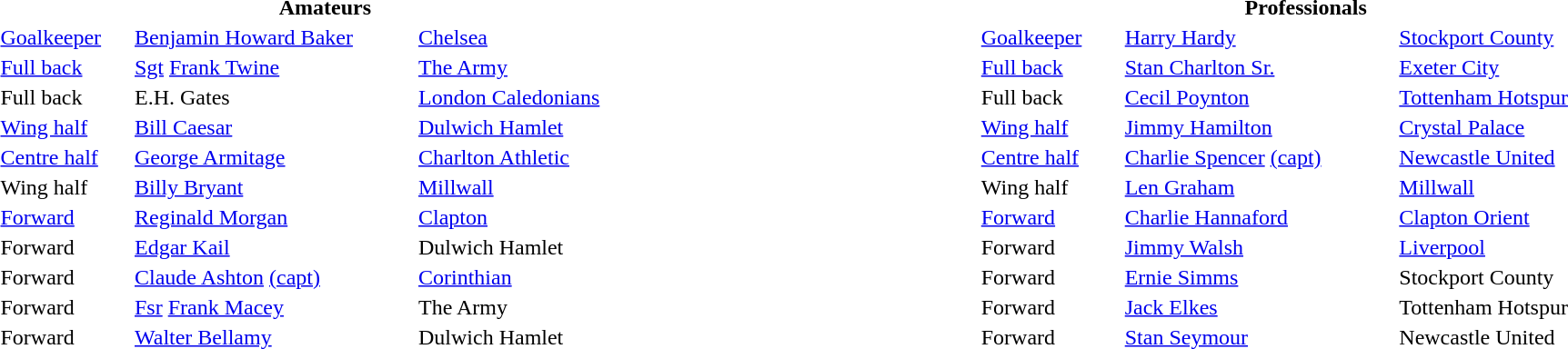<table width="95%">
<tr>
<th colspan="3" width="40%">Amateurs</th>
<th width="20%"></th>
<th colspan="3" width="40%">Professionals</th>
</tr>
<tr>
<td><a href='#'>Goalkeeper</a></td>
<td><a href='#'>Benjamin Howard Baker</a></td>
<td><a href='#'>Chelsea</a></td>
<td></td>
<td><a href='#'>Goalkeeper</a></td>
<td><a href='#'>Harry Hardy</a></td>
<td><a href='#'>Stockport County</a></td>
</tr>
<tr>
<td><a href='#'>Full back</a></td>
<td><a href='#'>Sgt</a> <a href='#'>Frank Twine</a></td>
<td><a href='#'>The Army</a></td>
<td></td>
<td><a href='#'>Full back</a></td>
<td><a href='#'>Stan Charlton Sr.</a></td>
<td><a href='#'>Exeter City</a></td>
</tr>
<tr>
<td>Full back</td>
<td>E.H. Gates</td>
<td><a href='#'>London Caledonians</a></td>
<td></td>
<td>Full back</td>
<td><a href='#'>Cecil Poynton</a></td>
<td><a href='#'>Tottenham Hotspur</a></td>
</tr>
<tr>
<td><a href='#'>Wing half</a></td>
<td><a href='#'>Bill Caesar</a></td>
<td><a href='#'>Dulwich Hamlet</a></td>
<td></td>
<td><a href='#'>Wing half</a></td>
<td><a href='#'>Jimmy Hamilton</a></td>
<td><a href='#'>Crystal Palace</a></td>
</tr>
<tr>
<td><a href='#'>Centre half</a></td>
<td><a href='#'>George Armitage</a></td>
<td><a href='#'>Charlton Athletic</a></td>
<td></td>
<td><a href='#'>Centre half</a></td>
<td><a href='#'>Charlie Spencer</a> <a href='#'>(capt)</a></td>
<td><a href='#'>Newcastle United</a></td>
</tr>
<tr>
<td>Wing half</td>
<td><a href='#'>Billy Bryant</a></td>
<td><a href='#'>Millwall</a></td>
<td></td>
<td>Wing half</td>
<td><a href='#'>Len Graham</a></td>
<td><a href='#'>Millwall</a></td>
</tr>
<tr>
<td><a href='#'>Forward</a></td>
<td><a href='#'>Reginald Morgan</a></td>
<td><a href='#'>Clapton</a></td>
<td></td>
<td><a href='#'>Forward</a></td>
<td><a href='#'>Charlie Hannaford</a></td>
<td><a href='#'>Clapton Orient</a></td>
</tr>
<tr>
<td>Forward</td>
<td><a href='#'>Edgar Kail</a></td>
<td>Dulwich Hamlet</td>
<td></td>
<td>Forward</td>
<td><a href='#'>Jimmy Walsh</a></td>
<td><a href='#'>Liverpool</a></td>
</tr>
<tr>
<td>Forward</td>
<td><a href='#'>Claude Ashton</a> <a href='#'>(capt)</a></td>
<td><a href='#'>Corinthian</a></td>
<td></td>
<td>Forward</td>
<td><a href='#'>Ernie Simms</a></td>
<td>Stockport County</td>
</tr>
<tr>
<td>Forward</td>
<td><a href='#'>Fsr</a> <a href='#'>Frank Macey</a></td>
<td>The Army</td>
<td></td>
<td>Forward</td>
<td><a href='#'>Jack Elkes</a></td>
<td>Tottenham Hotspur</td>
</tr>
<tr>
<td>Forward</td>
<td><a href='#'>Walter Bellamy</a></td>
<td>Dulwich Hamlet</td>
<td></td>
<td>Forward</td>
<td><a href='#'>Stan Seymour</a></td>
<td>Newcastle United</td>
</tr>
<tr>
</tr>
</table>
